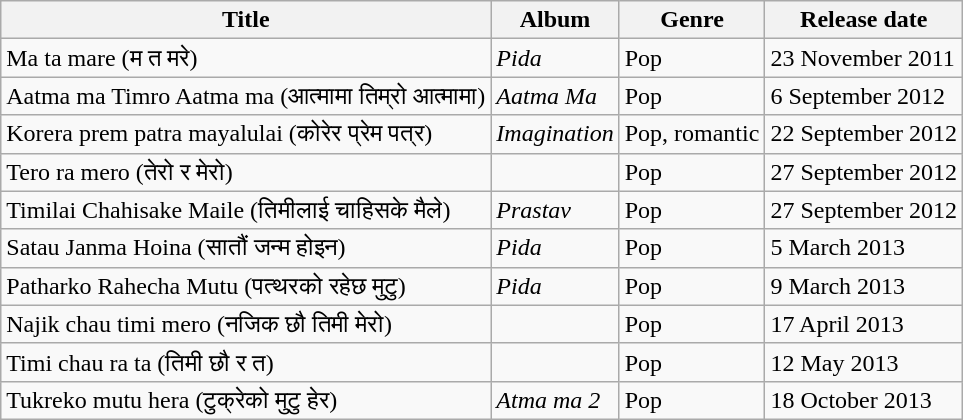<table class="wikitable sortable">
<tr>
<th scope="col">Title</th>
<th scope="col">Album</th>
<th scope="col">Genre</th>
<th scope="col">Release date<br></th>
</tr>
<tr>
<td>Ma ta mare (म त मरे)</td>
<td><em>Pida</em></td>
<td>Pop</td>
<td>23 November 2011</td>
</tr>
<tr>
<td>Aatma ma Timro Aatma ma (आत्मामा तिम्रो आत्मामा)</td>
<td><em>Aatma Ma</em></td>
<td>Pop</td>
<td>6 September 2012</td>
</tr>
<tr>
<td>Korera prem patra mayalulai (कोरेर प्रेम पत्र)</td>
<td><em>Imagination</em></td>
<td>Pop, romantic</td>
<td>22 September 2012</td>
</tr>
<tr>
<td>Tero ra mero (तेरो र मेरो)</td>
<td></td>
<td>Pop</td>
<td>27 September 2012</td>
</tr>
<tr>
<td>Timilai Chahisake Maile (तिमीलाई चाहिसके मैले)</td>
<td><em>Prastav</em></td>
<td>Pop</td>
<td>27 September 2012</td>
</tr>
<tr>
<td>Satau Janma Hoina (सातौं जन्म होइन)</td>
<td><em>Pida</em></td>
<td>Pop</td>
<td>5 March 2013</td>
</tr>
<tr>
<td>Patharko Rahecha Mutu (पत्थरको रहेछ मुटु)</td>
<td><em>Pida</em></td>
<td>Pop</td>
<td>9 March 2013</td>
</tr>
<tr>
<td>Najik chau timi mero (नजिक छौ तिमी मेरो)</td>
<td></td>
<td>Pop</td>
<td>17 April 2013</td>
</tr>
<tr>
<td>Timi chau ra ta (तिमी छौ र त)</td>
<td></td>
<td>Pop</td>
<td>12 May 2013</td>
</tr>
<tr>
<td>Tukreko mutu hera (टुक्रेको मुटु हेर)</td>
<td><em>Atma ma 2</em></td>
<td>Pop</td>
<td>18 October 2013</td>
</tr>
</table>
